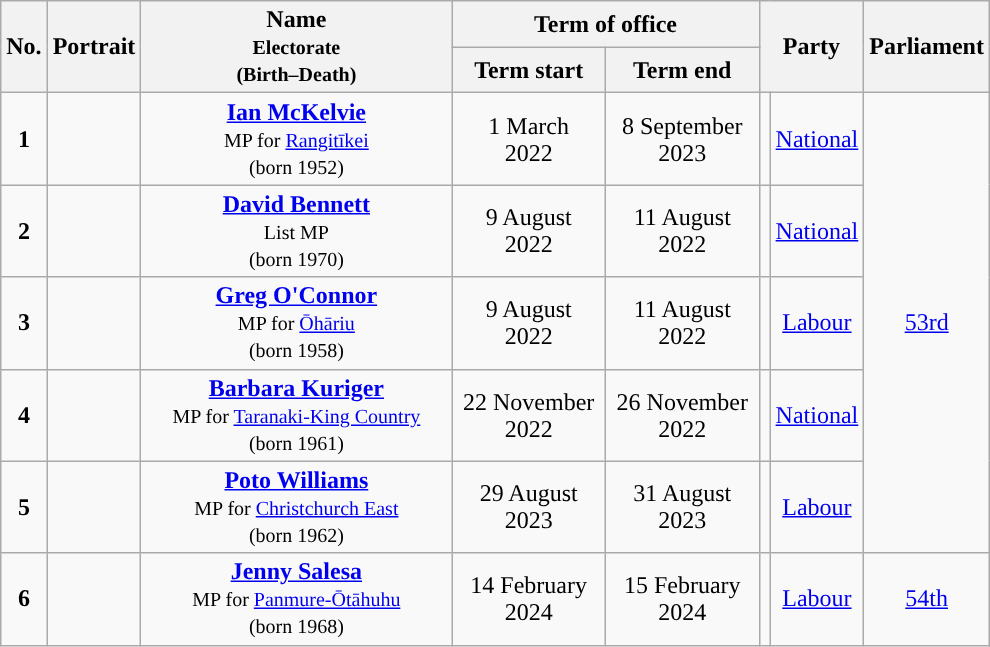<table class="wikitable" style="text-align:center">
<tr>
<th rowspan="2">No.</th>
<th rowspan="2" scope="col">Portrait</th>
<th rowspan="2" scope="col" width="200px">Name<br><small>Electorate<br>(Birth–Death)</small></th>
<th colspan="2" scope="col" width="100px">Term of office</th>
<th colspan="2" rowspan="2">Party</th>
<th rowspan="2">Parliament</th>
</tr>
<tr>
<th width="95px">Term start</th>
<th width="95px">Term end</th>
</tr>
<tr>
<td><strong>1</strong></td>
<td></td>
<td><strong><a href='#'>Ian McKelvie</a></strong><br><small>MP for <a href='#'>Rangitīkei</a></small><br><small>(born 1952)</small></td>
<td>1 March<br>2022</td>
<td>8 September 2023</td>
<td style="background:"></td>
<td><a href='#'>National</a></td>
<td rowspan="5"><a href='#'>53rd</a></td>
</tr>
<tr>
<td><strong>2</strong></td>
<td></td>
<td><a href='#'><strong>David Bennett</strong></a><br><small>List MP</small><br><small>(born 1970)</small></td>
<td>9 August<br>2022</td>
<td>11 August<br>2022</td>
<td style="background:"></td>
<td><a href='#'>National</a></td>
</tr>
<tr>
<td><strong>3</strong></td>
<td></td>
<td><a href='#'><strong>Greg O'Connor</strong></a><small><br>MP for <a href='#'>Ōhāriu</a></small><br><small>(born 1958)</small></td>
<td>9 August<br>2022</td>
<td>11 August<br>2022</td>
<td style="background:"></td>
<td><a href='#'>Labour</a></td>
</tr>
<tr>
<td><strong>4</strong></td>
<td></td>
<td><strong><a href='#'>Barbara Kuriger</a></strong><small><br>MP for <a href='#'>Taranaki-King Country</a></small><br><small>(born 1961)</small></td>
<td>22 November<br>2022</td>
<td>26 November<br>2022</td>
<td style="background:"></td>
<td><a href='#'>National</a></td>
</tr>
<tr>
<td><strong>5</strong></td>
<td></td>
<td><strong><a href='#'>Poto Williams</a></strong><br><small>MP for <a href='#'>Christchurch East</a></small><br><small>(born 1962)</small></td>
<td>29 August<br>2023</td>
<td>31 August<br>2023</td>
<td style="background:"></td>
<td><a href='#'>Labour</a></td>
</tr>
<tr>
<td><strong>6</strong></td>
<td></td>
<td><strong><a href='#'>Jenny Salesa</a></strong><br><small>MP for <a href='#'>Panmure-Ōtāhuhu</a></small><br><small>(born 1968)</small></td>
<td>14 February 2024</td>
<td>15 February 2024</td>
<td style="background:"></td>
<td><a href='#'>Labour</a></td>
<td><a href='#'>54th</a></td>
</tr>
</table>
